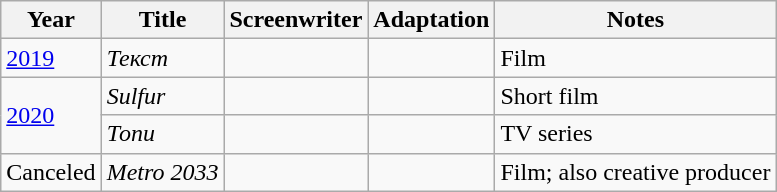<table class="wikitable">
<tr>
<th>Year</th>
<th>Title</th>
<th>Screenwriter</th>
<th>Adaptation</th>
<th>Notes</th>
</tr>
<tr>
<td><a href='#'>2019</a></td>
<td><em>Текст</em></td>
<td></td>
<td></td>
<td>Film</td>
</tr>
<tr>
<td rowspan="2"><a href='#'>2020</a></td>
<td><em>Sulfur</em></td>
<td></td>
<td></td>
<td>Short film</td>
</tr>
<tr>
<td><em>Топи</em></td>
<td></td>
<td></td>
<td>TV series</td>
</tr>
<tr>
<td>Canceled</td>
<td><em>Metro 2033</em></td>
<td></td>
<td></td>
<td>Film; also creative producer</td>
</tr>
</table>
